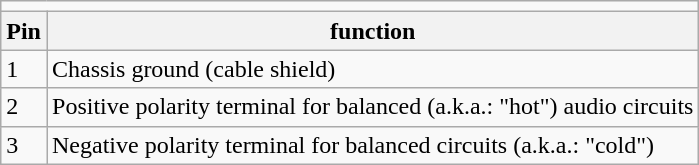<table class="wikitable">
<tr>
<td colspan="2" style="text-align:center;"></td>
</tr>
<tr>
<th>Pin</th>
<th>function</th>
</tr>
<tr>
<td>1</td>
<td>Chassis ground (cable shield)</td>
</tr>
<tr>
<td>2</td>
<td>Positive polarity terminal for balanced (a.k.a.: "hot") audio circuits</td>
</tr>
<tr>
<td>3</td>
<td>Negative polarity terminal for balanced circuits (a.k.a.:  "cold") </td>
</tr>
</table>
